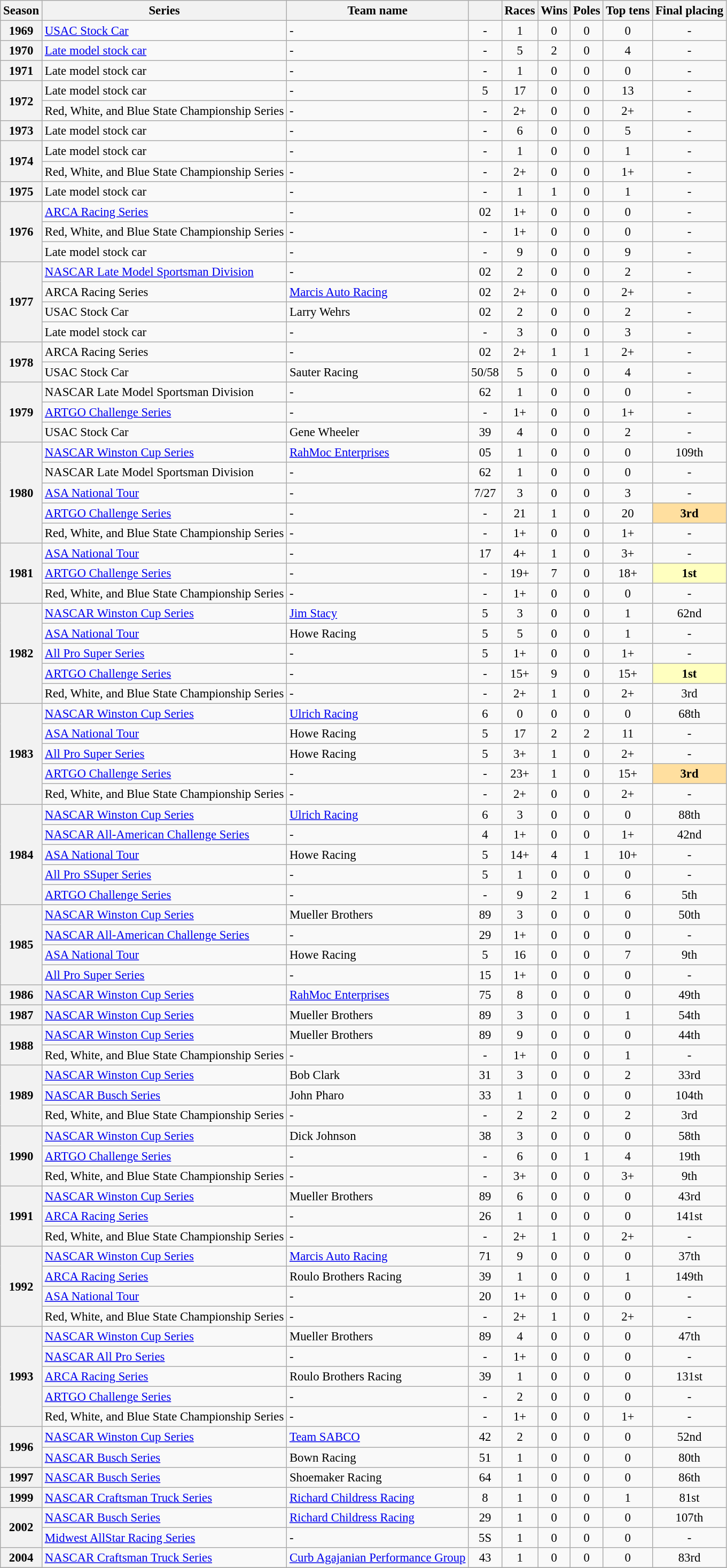<table class="wikitable" style="font-size:95%">
<tr>
<th>Season</th>
<th style="text-align:center;"><strong>Series</strong></th>
<th style="text-align:center;"><strong>Team name</strong></th>
<th style="text-align:center;"><strong></strong></th>
<th style="text-align:center;"><strong>Races</strong></th>
<th style="text-align:center;"><strong>Wins</strong></th>
<th style="text-align:center;"><strong>Poles</strong></th>
<th style="text-align:center;"><strong>Top tens</strong></th>
<th style="text-align:center;"><strong>Final placing</strong></th>
</tr>
<tr>
<th style="text-align:center;">1969</th>
<td style="text-align:left;"><a href='#'>USAC Stock Car</a></td>
<td style="text-align:left;">-</td>
<td style="text-align:center;">-</td>
<td style="text-align:center;">1</td>
<td style="text-align:center;">0</td>
<td style="text-align:center;">0</td>
<td style="text-align:center;">0</td>
<td style="text-align:center;">-</td>
</tr>
<tr>
<th style="text-align:center;">1970</th>
<td style="text-align:left;"><a href='#'>Late model stock car</a></td>
<td style="text-align:left;">-</td>
<td style="text-align:center;">-</td>
<td style="text-align:center;">5</td>
<td style="text-align:center;">2</td>
<td style="text-align:center;">0</td>
<td style="text-align:center;">4</td>
<td style="text-align:center;">-</td>
</tr>
<tr>
<th style="text-align:center;">1971</th>
<td style="text-align:left;">Late model stock car</td>
<td style="text-align:left;">-</td>
<td style="text-align:center;">-</td>
<td style="text-align:center;">1</td>
<td style="text-align:center;">0</td>
<td style="text-align:center;">0</td>
<td style="text-align:center;">0</td>
<td style="text-align:center;">-</td>
</tr>
<tr>
<th style="text-align:center;" rowspan="2">1972</th>
<td style="text-align:left;">Late model stock car</td>
<td style="text-align:left;">-</td>
<td style="text-align:center;">5</td>
<td style="text-align:center;">17</td>
<td style="text-align:center;">0</td>
<td style="text-align:center;">0</td>
<td style="text-align:center;">13</td>
<td style="text-align:center;">-</td>
</tr>
<tr>
<td style="text-align:left;">Red, White, and Blue State Championship Series</td>
<td style="text-align:left;">-</td>
<td style="text-align:center;">-</td>
<td style="text-align:center;">2+</td>
<td style="text-align:center;">0</td>
<td style="text-align:center;">0</td>
<td style="text-align:center;">2+</td>
<td style="text-align:center;">-</td>
</tr>
<tr>
<th style="text-align:center;">1973</th>
<td style="text-align:left;">Late model stock car</td>
<td style="text-align:left;">-</td>
<td style="text-align:center;">-</td>
<td style="text-align:center;">6</td>
<td style="text-align:center;">0</td>
<td style="text-align:center;">0</td>
<td style="text-align:center;">5</td>
<td style="text-align:center;">-</td>
</tr>
<tr>
<th style="text-align:center;" rowspan="2">1974</th>
<td style="text-align:left;">Late model stock car</td>
<td style="text-align:left;">-</td>
<td style="text-align:center;">-</td>
<td style="text-align:center;">1</td>
<td style="text-align:center;">0</td>
<td style="text-align:center;">0</td>
<td style="text-align:center;">1</td>
<td style="text-align:center;">-</td>
</tr>
<tr>
<td style="text-align:left;">Red, White, and Blue State Championship Series</td>
<td style="text-align:left;">-</td>
<td style="text-align:center;">-</td>
<td style="text-align:center;">2+</td>
<td style="text-align:center;">0</td>
<td style="text-align:center;">0</td>
<td style="text-align:center;">1+</td>
<td style="text-align:center;">-</td>
</tr>
<tr>
<th style="text-align:center;">1975</th>
<td style="text-align:left;">Late model stock car</td>
<td style="text-align:left;">-</td>
<td style="text-align:center;">-</td>
<td style="text-align:center;">1</td>
<td style="text-align:center;">1</td>
<td style="text-align:center;">0</td>
<td style="text-align:center;">1</td>
<td style="text-align:center;">-</td>
</tr>
<tr>
<th style="text-align:center;" rowspan="3">1976</th>
<td style="text-align:left;"><a href='#'>ARCA Racing Series</a></td>
<td style="text-align:left;">-</td>
<td style="text-align:center;">02</td>
<td style="text-align:center;">1+</td>
<td style="text-align:center;">0</td>
<td style="text-align:center;">0</td>
<td style="text-align:center;">0</td>
<td style="text-align:center;">-</td>
</tr>
<tr>
<td style="text-align:left;">Red, White, and Blue State Championship Series</td>
<td style="text-align:left;">-</td>
<td style="text-align:center;">-</td>
<td style="text-align:center;">1+</td>
<td style="text-align:center;">0</td>
<td style="text-align:center;">0</td>
<td style="text-align:center;">0</td>
<td style="text-align:center;">-</td>
</tr>
<tr>
<td style="text-align:left;">Late model stock car</td>
<td style="text-align:left;">-</td>
<td style="text-align:center;">-</td>
<td style="text-align:center;">9</td>
<td style="text-align:center;">0</td>
<td style="text-align:center;">0</td>
<td style="text-align:center;">9</td>
<td style="text-align:center;">-</td>
</tr>
<tr>
<th style="text-align:center;" rowspan="4">1977</th>
<td style="text-align:left;"><a href='#'>NASCAR Late Model Sportsman Division</a></td>
<td style="text-align:left;">-</td>
<td style="text-align:center;">02</td>
<td style="text-align:center;">2</td>
<td style="text-align:center;">0</td>
<td style="text-align:center;">0</td>
<td style="text-align:center;">2</td>
<td style="text-align:center;">-</td>
</tr>
<tr>
<td style="text-align:left;">ARCA Racing Series</td>
<td style="text-align:left;"><a href='#'>Marcis Auto Racing</a></td>
<td style="text-align:center;">02</td>
<td style="text-align:center;">2+</td>
<td style="text-align:center;">0</td>
<td style="text-align:center;">0</td>
<td style="text-align:center;">2+</td>
<td style="text-align:center;">-</td>
</tr>
<tr>
<td style="text-align:left;">USAC Stock Car</td>
<td style="text-align:left;">Larry Wehrs</td>
<td style="text-align:center;">02</td>
<td style="text-align:center;">2</td>
<td style="text-align:center;">0</td>
<td style="text-align:center;">0</td>
<td style="text-align:center;">2</td>
<td style="text-align:center;">-</td>
</tr>
<tr>
<td style="text-align:left;">Late model stock car</td>
<td style="text-align:left;">-</td>
<td style="text-align:center;">-</td>
<td style="text-align:center;">3</td>
<td style="text-align:center;">0</td>
<td style="text-align:center;">0</td>
<td style="text-align:center;">3</td>
<td style="text-align:center;">-</td>
</tr>
<tr>
<th style="text-align:center;" rowspan="2">1978</th>
<td style="text-align:left;">ARCA Racing Series</td>
<td style="text-align:left;">-</td>
<td style="text-align:center;">02</td>
<td style="text-align:center;">2+</td>
<td style="text-align:center;">1</td>
<td style="text-align:center;">1</td>
<td style="text-align:center;">2+</td>
<td style="text-align:center;">-</td>
</tr>
<tr>
<td style="text-align:left;">USAC Stock Car</td>
<td style="text-align:left;">Sauter Racing</td>
<td style="text-align:center;">50/58</td>
<td style="text-align:center;">5</td>
<td style="text-align:center;">0</td>
<td style="text-align:center;">0</td>
<td style="text-align:center;">4</td>
<td style="text-align:center;">-</td>
</tr>
<tr>
<th style="text-align:center;" rowspan="3">1979</th>
<td style="text-align:left;">NASCAR Late Model Sportsman Division</td>
<td style="text-align:left;">-</td>
<td style="text-align:center;">62</td>
<td style="text-align:center;">1</td>
<td style="text-align:center;">0</td>
<td style="text-align:center;">0</td>
<td style="text-align:center;">0</td>
<td style="text-align:center;">-</td>
</tr>
<tr>
<td style="text-align:left;"><a href='#'>ARTGO Challenge Series</a></td>
<td style="text-align:left;">-</td>
<td style="text-align:center;">-</td>
<td style="text-align:center;">1+</td>
<td style="text-align:center;">0</td>
<td style="text-align:center;">0</td>
<td style="text-align:center;">1+</td>
<td style="text-align:center;">-</td>
</tr>
<tr>
<td style="text-align:left;">USAC Stock Car</td>
<td style="text-align:left;">Gene Wheeler</td>
<td style="text-align:center;">39</td>
<td style="text-align:center;">4</td>
<td style="text-align:center;">0</td>
<td style="text-align:center;">0</td>
<td style="text-align:center;">2</td>
<td style="text-align:center;">-</td>
</tr>
<tr>
<th style="text-align:center;" rowspan="5">1980</th>
<td style="text-align:left;"><a href='#'>NASCAR Winston Cup Series</a></td>
<td style="text-align:left;"><a href='#'>RahMoc Enterprises</a></td>
<td style="text-align:center;">05</td>
<td style="text-align:center;">1</td>
<td style="text-align:center;">0</td>
<td style="text-align:center;">0</td>
<td style="text-align:center;">0</td>
<td style="text-align:center;">109th</td>
</tr>
<tr>
<td style="text-align:left;">NASCAR Late Model Sportsman Division</td>
<td style="text-align:left;">-</td>
<td style="text-align:center;">62</td>
<td style="text-align:center;">1</td>
<td style="text-align:center;">0</td>
<td style="text-align:center;">0</td>
<td style="text-align:center;">0</td>
<td style="text-align:center;">-</td>
</tr>
<tr>
<td style="text-align:left;"><a href='#'>ASA National Tour</a></td>
<td style="text-align:left;">-</td>
<td style="text-align:center;">7/27</td>
<td style="text-align:center;">3</td>
<td style="text-align:center;">0</td>
<td style="text-align:center;">0</td>
<td style="text-align:center;">3</td>
<td style="text-align:center;">-</td>
</tr>
<tr>
<td style="text-align:left;"><a href='#'>ARTGO Challenge Series</a></td>
<td style="text-align:left;">-</td>
<td style="text-align:center;">-</td>
<td style="text-align:center;">21</td>
<td style="text-align:center;">1</td>
<td style="text-align:center;">0</td>
<td style="text-align:center;">20</td>
<td style="text-align:center; background:#ffdf9f;"><strong>3rd</strong></td>
</tr>
<tr>
<td style="text-align:left;">Red, White, and Blue State Championship Series</td>
<td style="text-align:left;">-</td>
<td style="text-align:center;">-</td>
<td style="text-align:center;">1+</td>
<td style="text-align:center;">0</td>
<td style="text-align:center;">0</td>
<td style="text-align:center;">1+</td>
<td style="text-align:center;">-</td>
</tr>
<tr>
<th style="text-align:center;" rowspan="3">1981</th>
<td style="text-align:left;"><a href='#'>ASA National Tour</a></td>
<td style="text-align:left;">-</td>
<td style="text-align:center;">17</td>
<td style="text-align:center;">4+</td>
<td style="text-align:center;">1</td>
<td style="text-align:center;">0</td>
<td style="text-align:center;">3+</td>
<td style="text-align:center;">-</td>
</tr>
<tr>
<td style="text-align:left;"><a href='#'>ARTGO Challenge Series</a></td>
<td style="text-align:left;">-</td>
<td style="text-align:center;">-</td>
<td style="text-align:center;">19+</td>
<td style="text-align:center;">7</td>
<td style="text-align:center;">0</td>
<td style="text-align:center;">18+</td>
<td style="text-align:center; background:#ffffbf;"><strong>1st</strong></td>
</tr>
<tr>
<td style="text-align:left;">Red, White, and Blue State Championship Series</td>
<td style="text-align:left;">-</td>
<td style="text-align:center;">-</td>
<td style="text-align:center;">1+</td>
<td style="text-align:center;">0</td>
<td style="text-align:center;">0</td>
<td style="text-align:center;">0</td>
<td style="text-align:center;">-</td>
</tr>
<tr>
<th style="text-align:center;" rowspan="5">1982</th>
<td style="text-align:left;"><a href='#'>NASCAR Winston Cup Series</a></td>
<td style="text-align:left;"><a href='#'>Jim Stacy</a></td>
<td style="text-align:center;">5</td>
<td style="text-align:center;">3</td>
<td style="text-align:center;">0</td>
<td style="text-align:center;">0</td>
<td style="text-align:center;">1</td>
<td style="text-align:center;">62nd</td>
</tr>
<tr>
<td style="text-align:left;"><a href='#'>ASA National Tour</a></td>
<td style="text-align:left;">Howe Racing</td>
<td style="text-align:center;">5</td>
<td style="text-align:center;">5</td>
<td style="text-align:center;">0</td>
<td style="text-align:center;">0</td>
<td style="text-align:center;">1</td>
<td style="text-align:center;">-</td>
</tr>
<tr>
<td style="text-align:left;"><a href='#'>All Pro Super Series</a></td>
<td style="text-align:left;">-</td>
<td style="text-align:center;">5</td>
<td style="text-align:center;">1+</td>
<td style="text-align:center;">0</td>
<td style="text-align:center;">0</td>
<td style="text-align:center;">1+</td>
<td style="text-align:center;">-</td>
</tr>
<tr>
<td style="text-align:left;"><a href='#'>ARTGO Challenge Series</a></td>
<td style="text-align:left;">-</td>
<td style="text-align:center;">-</td>
<td style="text-align:center;">15+</td>
<td style="text-align:center;">9</td>
<td style="text-align:center;">0</td>
<td style="text-align:center;">15+</td>
<td style="text-align:center; background:#ffffbf;"><strong>1st</strong></td>
</tr>
<tr>
<td style="text-align:left;">Red, White, and Blue State Championship Series</td>
<td style="text-align:left;">-</td>
<td style="text-align:center;">-</td>
<td style="text-align:center;">2+</td>
<td style="text-align:center;">1</td>
<td style="text-align:center;">0</td>
<td style="text-align:center;">2+</td>
<td style="text-align:center;">3rd</td>
</tr>
<tr>
<th style="text-align:center;" rowspan="5">1983</th>
<td style="text-align:left;"><a href='#'>NASCAR Winston Cup Series</a></td>
<td style="text-align:left;"><a href='#'>Ulrich Racing</a></td>
<td style="text-align:center;">6</td>
<td style="text-align:center;">0</td>
<td style="text-align:center;">0</td>
<td style="text-align:center;">0</td>
<td style="text-align:center;">0</td>
<td style="text-align:center;">68th</td>
</tr>
<tr>
<td style="text-align:left;"><a href='#'>ASA National Tour</a></td>
<td style="text-align:left;">Howe Racing</td>
<td style="text-align:center;">5</td>
<td style="text-align:center;">17</td>
<td style="text-align:center;">2</td>
<td style="text-align:center;">2</td>
<td style="text-align:center;">11</td>
<td style="text-align:center;">-</td>
</tr>
<tr>
<td style="text-align:left;"><a href='#'>All Pro Super Series</a></td>
<td style="text-align:left;">Howe Racing</td>
<td style="text-align:center;">5</td>
<td style="text-align:center;">3+</td>
<td style="text-align:center;">1</td>
<td style="text-align:center;">0</td>
<td style="text-align:center;">2+</td>
<td style="text-align:center;">-</td>
</tr>
<tr>
<td style="text-align:left;"><a href='#'>ARTGO Challenge Series</a></td>
<td style="text-align:left;">-</td>
<td style="text-align:center;">-</td>
<td style="text-align:center;">23+</td>
<td style="text-align:center;">1</td>
<td style="text-align:center;">0</td>
<td style="text-align:center;">15+</td>
<td style="text-align:center; background:#ffdf9f;"><strong>3rd</strong></td>
</tr>
<tr>
<td style="text-align:left;">Red, White, and Blue State Championship Series</td>
<td style="text-align:left;">-</td>
<td style="text-align:center;">-</td>
<td style="text-align:center;">2+</td>
<td style="text-align:center;">0</td>
<td style="text-align:center;">0</td>
<td style="text-align:center;">2+</td>
<td style="text-align:center;">-</td>
</tr>
<tr>
<th style="text-align:center;" rowspan="5">1984</th>
<td style="text-align:left;"><a href='#'>NASCAR Winston Cup Series</a></td>
<td style="text-align:left;"><a href='#'>Ulrich Racing</a></td>
<td style="text-align:center;">6</td>
<td style="text-align:center;">3</td>
<td style="text-align:center;">0</td>
<td style="text-align:center;">0</td>
<td style="text-align:center;">0</td>
<td style="text-align:center;">88th</td>
</tr>
<tr>
<td style="text-align:left;"><a href='#'>NASCAR All-American Challenge Series</a></td>
<td style="text-align:left;">-</td>
<td style="text-align:center;">4</td>
<td style="text-align:center;">1+</td>
<td style="text-align:center;">0</td>
<td style="text-align:center;">0</td>
<td style="text-align:center;">1+</td>
<td style="text-align:center;">42nd</td>
</tr>
<tr>
<td style="text-align:left;"><a href='#'>ASA National Tour</a></td>
<td style="text-align:left;">Howe Racing</td>
<td style="text-align:center;">5</td>
<td style="text-align:center;">14+</td>
<td style="text-align:center;">4</td>
<td style="text-align:center;">1</td>
<td style="text-align:center;">10+</td>
<td style="text-align:center;">-</td>
</tr>
<tr>
<td style="text-align:left;"><a href='#'>All Pro SSuper Series</a></td>
<td style="text-align:left;">-</td>
<td style="text-align:center;">5</td>
<td style="text-align:center;">1</td>
<td style="text-align:center;">0</td>
<td style="text-align:center;">0</td>
<td style="text-align:center;">0</td>
<td style="text-align:center;">-</td>
</tr>
<tr>
<td style="text-align:left;"><a href='#'>ARTGO Challenge Series</a></td>
<td style="text-align:left;">-</td>
<td style="text-align:center;">-</td>
<td style="text-align:center;">9</td>
<td style="text-align:center;">2</td>
<td style="text-align:center;">1</td>
<td style="text-align:center;">6</td>
<td style="text-align:center;">5th</td>
</tr>
<tr>
<th style="text-align:center;" rowspan="4">1985</th>
<td style="text-align:left;"><a href='#'>NASCAR Winston Cup Series</a></td>
<td style="text-align:left;">Mueller Brothers</td>
<td style="text-align:center;">89</td>
<td style="text-align:center;">3</td>
<td style="text-align:center;">0</td>
<td style="text-align:center;">0</td>
<td style="text-align:center;">0</td>
<td style="text-align:center;">50th</td>
</tr>
<tr>
<td style="text-align:left;"><a href='#'>NASCAR All-American Challenge Series</a></td>
<td style="text-align:left;">-</td>
<td style="text-align:center;">29</td>
<td style="text-align:center;">1+</td>
<td style="text-align:center;">0</td>
<td style="text-align:center;">0</td>
<td style="text-align:center;">0</td>
<td style="text-align:center;">-</td>
</tr>
<tr>
<td style="text-align:left;"><a href='#'>ASA National Tour</a></td>
<td style="text-align:left;">Howe Racing</td>
<td style="text-align:center;">5</td>
<td style="text-align:center;">16</td>
<td style="text-align:center;">0</td>
<td style="text-align:center;">0</td>
<td style="text-align:center;">7</td>
<td style="text-align:center;">9th</td>
</tr>
<tr>
<td style="text-align:left;"><a href='#'>All Pro Super Series</a></td>
<td style="text-align:left;">-</td>
<td style="text-align:center;">15</td>
<td style="text-align:center;">1+</td>
<td style="text-align:center;">0</td>
<td style="text-align:center;">0</td>
<td style="text-align:center;">0</td>
<td style="text-align:center;">-</td>
</tr>
<tr>
<th style="text-align:center;">1986</th>
<td style="text-align:left;"><a href='#'>NASCAR Winston Cup Series</a></td>
<td style="text-align:left;"><a href='#'>RahMoc Enterprises</a></td>
<td style="text-align:center;">75</td>
<td style="text-align:center;">8</td>
<td style="text-align:center;">0</td>
<td style="text-align:center;">0</td>
<td style="text-align:center;">0</td>
<td style="text-align:center;">49th</td>
</tr>
<tr>
<th style="text-align:center;">1987</th>
<td style="text-align:left;"><a href='#'>NASCAR Winston Cup Series</a></td>
<td style="text-align:left;">Mueller Brothers</td>
<td style="text-align:center;">89</td>
<td style="text-align:center;">3</td>
<td style="text-align:center;">0</td>
<td style="text-align:center;">0</td>
<td style="text-align:center;">1</td>
<td style="text-align:center;">54th</td>
</tr>
<tr>
<th style="text-align:center;" rowspan="2">1988</th>
<td style="text-align:left;"><a href='#'>NASCAR Winston Cup Series</a></td>
<td style="text-align:left;">Mueller Brothers</td>
<td style="text-align:center;">89</td>
<td style="text-align:center;">9</td>
<td style="text-align:center;">0</td>
<td style="text-align:center;">0</td>
<td style="text-align:center;">0</td>
<td style="text-align:center;">44th</td>
</tr>
<tr>
<td style="text-align:left;">Red, White, and Blue State Championship Series</td>
<td style="text-align:left;">-</td>
<td style="text-align:center;">-</td>
<td style="text-align:center;">1+</td>
<td style="text-align:center;">0</td>
<td style="text-align:center;">0</td>
<td style="text-align:center;">1</td>
<td style="text-align:center;">-</td>
</tr>
<tr>
<th style="text-align:center;" rowspan="3">1989</th>
<td style="text-align:left;"><a href='#'>NASCAR Winston Cup Series</a></td>
<td style="text-align:left;">Bob Clark</td>
<td style="text-align:center;">31</td>
<td style="text-align:center;">3</td>
<td style="text-align:center;">0</td>
<td style="text-align:center;">0</td>
<td style="text-align:center;">2</td>
<td style="text-align:center;">33rd</td>
</tr>
<tr>
<td style="text-align:left;"><a href='#'>NASCAR Busch Series</a></td>
<td style="text-align:left;">John Pharo</td>
<td style="text-align:center;">33</td>
<td style="text-align:center;">1</td>
<td style="text-align:center;">0</td>
<td style="text-align:center;">0</td>
<td style="text-align:center;">0</td>
<td style="text-align:center;">104th</td>
</tr>
<tr>
<td style="text-align:left;">Red, White, and Blue State Championship Series</td>
<td style="text-align:left;">-</td>
<td style="text-align:center;">-</td>
<td style="text-align:center;">2</td>
<td style="text-align:center;">2</td>
<td style="text-align:center;">0</td>
<td style="text-align:center;">2</td>
<td style="text-align:center;">3rd</td>
</tr>
<tr>
<th style="text-align:center;" rowspan="3">1990</th>
<td style="text-align:left;"><a href='#'>NASCAR Winston Cup Series</a></td>
<td style="text-align:left;">Dick Johnson</td>
<td style="text-align:center;">38</td>
<td style="text-align:center;">3</td>
<td style="text-align:center;">0</td>
<td style="text-align:center;">0</td>
<td style="text-align:center;">0</td>
<td style="text-align:center;">58th</td>
</tr>
<tr>
<td style="text-align:left;"><a href='#'>ARTGO Challenge Series</a></td>
<td style="text-align:left;">-</td>
<td style="text-align:center;">-</td>
<td style="text-align:center;">6</td>
<td style="text-align:center;">0</td>
<td style="text-align:center;">1</td>
<td style="text-align:center;">4</td>
<td style="text-align:center;">19th</td>
</tr>
<tr>
<td style="text-align:left;">Red, White, and Blue State Championship Series</td>
<td style="text-align:left;">-</td>
<td style="text-align:center;">-</td>
<td style="text-align:center;">3+</td>
<td style="text-align:center;">0</td>
<td style="text-align:center;">0</td>
<td style="text-align:center;">3+</td>
<td style="text-align:center;">9th</td>
</tr>
<tr>
<th style="text-align:center;" rowspan="3">1991</th>
<td style="text-align:left;"><a href='#'>NASCAR Winston Cup Series</a></td>
<td style="text-align:left;">Mueller Brothers</td>
<td style="text-align:center;">89</td>
<td style="text-align:center;">6</td>
<td style="text-align:center;">0</td>
<td style="text-align:center;">0</td>
<td style="text-align:center;">0</td>
<td style="text-align:center;">43rd</td>
</tr>
<tr>
<td style="text-align:left;"><a href='#'>ARCA Racing Series</a></td>
<td style="text-align:left;">-</td>
<td style="text-align:center;">26</td>
<td style="text-align:center;">1</td>
<td style="text-align:center;">0</td>
<td style="text-align:center;">0</td>
<td style="text-align:center;">0</td>
<td style="text-align:center;">141st</td>
</tr>
<tr>
<td style="text-align:left;">Red, White, and Blue State Championship Series</td>
<td style="text-align:left;">-</td>
<td style="text-align:center;">-</td>
<td style="text-align:center;">2+</td>
<td style="text-align:center;">1</td>
<td style="text-align:center;">0</td>
<td style="text-align:center;">2+</td>
<td style="text-align:center;">-</td>
</tr>
<tr>
<th style="text-align:center;" rowspan="4">1992</th>
<td style="text-align:left;"><a href='#'>NASCAR Winston Cup Series</a></td>
<td style="text-align:left;"><a href='#'>Marcis Auto Racing</a></td>
<td style="text-align:center;">71</td>
<td style="text-align:center;">9</td>
<td style="text-align:center;">0</td>
<td style="text-align:center;">0</td>
<td style="text-align:center;">0</td>
<td style="text-align:center;">37th</td>
</tr>
<tr>
<td style="text-align:left;"><a href='#'>ARCA Racing Series</a></td>
<td style="text-align:left;">Roulo Brothers Racing</td>
<td style="text-align:center;">39</td>
<td style="text-align:center;">1</td>
<td style="text-align:center;">0</td>
<td style="text-align:center;">0</td>
<td style="text-align:center;">1</td>
<td style="text-align:center;">149th</td>
</tr>
<tr>
<td style="text-align:left;"><a href='#'>ASA National Tour</a></td>
<td style="text-align:left;">-</td>
<td style="text-align:center;">20</td>
<td style="text-align:center;">1+</td>
<td style="text-align:center;">0</td>
<td style="text-align:center;">0</td>
<td style="text-align:center;">0</td>
<td style="text-align:center;">-</td>
</tr>
<tr>
<td style="text-align:left;">Red, White, and Blue State Championship Series</td>
<td style="text-align:left;">-</td>
<td style="text-align:center;">-</td>
<td style="text-align:center;">2+</td>
<td style="text-align:center;">1</td>
<td style="text-align:center;">0</td>
<td style="text-align:center;">2+</td>
<td style="text-align:center;">-</td>
</tr>
<tr>
<th style="text-align:center;" rowspan="5">1993</th>
<td style="text-align:left;"><a href='#'>NASCAR Winston Cup Series</a></td>
<td style="text-align:left;">Mueller Brothers</td>
<td style="text-align:center;">89</td>
<td style="text-align:center;">4</td>
<td style="text-align:center;">0</td>
<td style="text-align:center;">0</td>
<td style="text-align:center;">0</td>
<td style="text-align:center;">47th</td>
</tr>
<tr>
<td style="text-align:left;"><a href='#'>NASCAR All Pro Series</a></td>
<td style="text-align:left;">-</td>
<td style="text-align:center;">-</td>
<td style="text-align:center;">1+</td>
<td style="text-align:center;">0</td>
<td style="text-align:center;">0</td>
<td style="text-align:center;">0</td>
<td style="text-align:center;">-</td>
</tr>
<tr>
<td style="text-align:left;"><a href='#'>ARCA Racing Series</a></td>
<td style="text-align:left;">Roulo Brothers Racing</td>
<td style="text-align:center;">39</td>
<td style="text-align:center;">1</td>
<td style="text-align:center;">0</td>
<td style="text-align:center;">0</td>
<td style="text-align:center;">0</td>
<td style="text-align:center;">131st</td>
</tr>
<tr>
<td style="text-align:left;"><a href='#'>ARTGO Challenge Series</a></td>
<td style="text-align:left;">-</td>
<td style="text-align:center;">-</td>
<td style="text-align:center;">2</td>
<td style="text-align:center;">0</td>
<td style="text-align:center;">0</td>
<td style="text-align:center;">0</td>
<td style="text-align:center;">-</td>
</tr>
<tr>
<td style="text-align:left;">Red, White, and Blue State Championship Series</td>
<td style="text-align:left;">-</td>
<td style="text-align:center;">-</td>
<td style="text-align:center;">1+</td>
<td style="text-align:center;">0</td>
<td style="text-align:center;">0</td>
<td style="text-align:center;">1+</td>
<td style="text-align:center;">-</td>
</tr>
<tr>
<th style="text-align:center;" rowspan="2">1996</th>
<td style="text-align:left;"><a href='#'>NASCAR Winston Cup Series</a></td>
<td style="text-align:left;"><a href='#'>Team SABCO</a></td>
<td style="text-align:center;">42</td>
<td style="text-align:center;">2</td>
<td style="text-align:center;">0</td>
<td style="text-align:center;">0</td>
<td style="text-align:center;">0</td>
<td style="text-align:center;">52nd</td>
</tr>
<tr>
<td style="text-align:left;"><a href='#'>NASCAR Busch Series</a></td>
<td style="text-align:left;">Bown Racing</td>
<td style="text-align:center;">51</td>
<td style="text-align:center;">1</td>
<td style="text-align:center;">0</td>
<td style="text-align:center;">0</td>
<td style="text-align:center;">0</td>
<td style="text-align:center;">80th</td>
</tr>
<tr>
<th style="text-align:center;">1997</th>
<td style="text-align:left;"><a href='#'>NASCAR Busch Series</a></td>
<td style="text-align:left;">Shoemaker Racing</td>
<td style="text-align:center;">64</td>
<td style="text-align:center;">1</td>
<td style="text-align:center;">0</td>
<td style="text-align:center;">0</td>
<td style="text-align:center;">0</td>
<td style="text-align:center;">86th</td>
</tr>
<tr>
<th style="text-align:center;">1999</th>
<td style="text-align:left;"><a href='#'>NASCAR Craftsman Truck Series</a></td>
<td style="text-align:left;"><a href='#'>Richard Childress Racing</a></td>
<td style="text-align:center;">8</td>
<td style="text-align:center;">1</td>
<td style="text-align:center;">0</td>
<td style="text-align:center;">0</td>
<td style="text-align:center;">1</td>
<td style="text-align:center;">81st</td>
</tr>
<tr>
<th style="text-align:center;" rowspan="2">2002</th>
<td style="text-align:left;"><a href='#'>NASCAR Busch Series</a></td>
<td style="text-align:left;"><a href='#'>Richard Childress Racing</a></td>
<td style="text-align:center;">29</td>
<td style="text-align:center;">1</td>
<td style="text-align:center;">0</td>
<td style="text-align:center;">0</td>
<td style="text-align:center;">0</td>
<td style="text-align:center;">107th</td>
</tr>
<tr>
<td style="text-align:left;"><a href='#'>Midwest AllStar Racing Series</a></td>
<td style="text-align:left;">-</td>
<td style="text-align:center;">5S</td>
<td style="text-align:center;">1</td>
<td style="text-align:center;">0</td>
<td style="text-align:center;">0</td>
<td style="text-align:center;">0</td>
<td style="text-align:center;">-</td>
</tr>
<tr>
<th style="text-align:center;">2004</th>
<td style="text-align:left;"><a href='#'>NASCAR Craftsman Truck Series</a></td>
<td style="text-align:left;"><a href='#'>Curb Agajanian Performance Group</a></td>
<td style="text-align:center;">43</td>
<td style="text-align:center;">1</td>
<td style="text-align:center;">0</td>
<td style="text-align:center;">0</td>
<td style="text-align:center;">0</td>
<td style="text-align:center;">83rd</td>
</tr>
<tr>
</tr>
</table>
